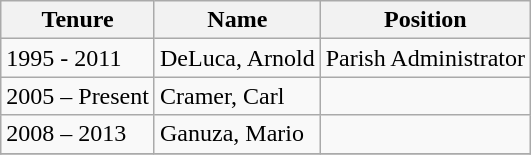<table class="wikitable sortable">
<tr>
<th>Tenure</th>
<th>Name</th>
<th>Position</th>
</tr>
<tr>
<td>1995 - 2011</td>
<td>DeLuca, Arnold</td>
<td>Parish Administrator</td>
</tr>
<tr>
<td>2005 – Present</td>
<td>Cramer, Carl</td>
<td></td>
</tr>
<tr>
<td>2008 – 2013</td>
<td>Ganuza, Mario</td>
<td></td>
</tr>
<tr>
</tr>
</table>
